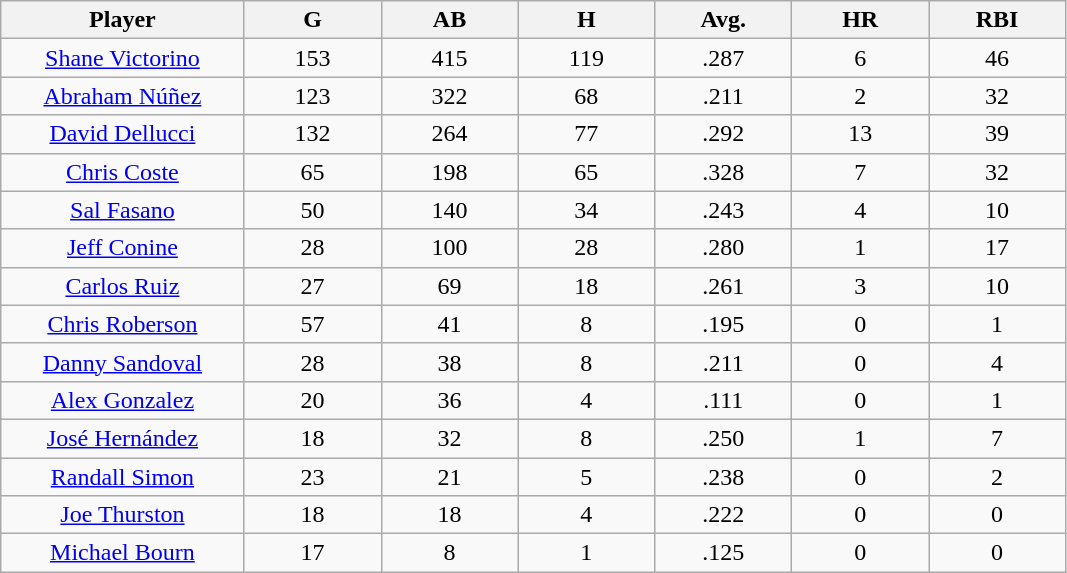<table class="wikitable sortable">
<tr>
<th bgcolor="#DDDDFF" width="16%">Player</th>
<th bgcolor="#DDDDFF" width="9%">G</th>
<th bgcolor="#DDDDFF" width="9%">AB</th>
<th bgcolor="#DDDDFF" width="9%">H</th>
<th bgcolor="#DDDDFF" width="9%">Avg.</th>
<th bgcolor="#DDDDFF" width="9%">HR</th>
<th bgcolor="#DDDDFF" width="9%">RBI</th>
</tr>
<tr align="center">
<td><a href='#'>Shane Victorino</a></td>
<td>153</td>
<td>415</td>
<td>119</td>
<td>.287</td>
<td>6</td>
<td>46</td>
</tr>
<tr align=center>
<td><a href='#'>Abraham Núñez</a></td>
<td>123</td>
<td>322</td>
<td>68</td>
<td>.211</td>
<td>2</td>
<td>32</td>
</tr>
<tr align=center>
<td><a href='#'>David Dellucci</a></td>
<td>132</td>
<td>264</td>
<td>77</td>
<td>.292</td>
<td>13</td>
<td>39</td>
</tr>
<tr align=center>
<td><a href='#'>Chris Coste</a></td>
<td>65</td>
<td>198</td>
<td>65</td>
<td>.328</td>
<td>7</td>
<td>32</td>
</tr>
<tr align=center>
<td><a href='#'>Sal Fasano</a></td>
<td>50</td>
<td>140</td>
<td>34</td>
<td>.243</td>
<td>4</td>
<td>10</td>
</tr>
<tr align=center>
<td><a href='#'>Jeff Conine</a></td>
<td>28</td>
<td>100</td>
<td>28</td>
<td>.280</td>
<td>1</td>
<td>17</td>
</tr>
<tr align=center>
<td><a href='#'>Carlos Ruiz</a></td>
<td>27</td>
<td>69</td>
<td>18</td>
<td>.261</td>
<td>3</td>
<td>10</td>
</tr>
<tr align=center>
<td><a href='#'>Chris Roberson</a></td>
<td>57</td>
<td>41</td>
<td>8</td>
<td>.195</td>
<td>0</td>
<td>1</td>
</tr>
<tr align=center>
<td><a href='#'>Danny Sandoval</a></td>
<td>28</td>
<td>38</td>
<td>8</td>
<td>.211</td>
<td>0</td>
<td>4</td>
</tr>
<tr align=center>
<td><a href='#'>Alex Gonzalez</a></td>
<td>20</td>
<td>36</td>
<td>4</td>
<td>.111</td>
<td>0</td>
<td>1</td>
</tr>
<tr align=center>
<td><a href='#'>José Hernández</a></td>
<td>18</td>
<td>32</td>
<td>8</td>
<td>.250</td>
<td>1</td>
<td>7</td>
</tr>
<tr align=center>
<td><a href='#'>Randall Simon</a></td>
<td>23</td>
<td>21</td>
<td>5</td>
<td>.238</td>
<td>0</td>
<td>2</td>
</tr>
<tr align=center>
<td><a href='#'>Joe Thurston</a></td>
<td>18</td>
<td>18</td>
<td>4</td>
<td>.222</td>
<td>0</td>
<td>0</td>
</tr>
<tr align=center>
<td><a href='#'>Michael Bourn</a></td>
<td>17</td>
<td>8</td>
<td>1</td>
<td>.125</td>
<td>0</td>
<td>0</td>
</tr>
</table>
